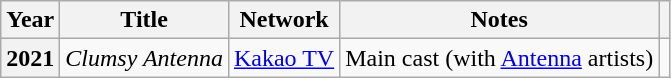<table class="wikitable sortable plainrowheaders">
<tr>
<th scope="col">Year</th>
<th scope="col">Title</th>
<th scope="col">Network</th>
<th scope="col">Notes</th>
<th scope="col" class="unsortable"></th>
</tr>
<tr>
<th scope="row">2021</th>
<td><em>Clumsy Antenna</em>  </td>
<td><a href='#'>Kakao TV</a></td>
<td>Main cast (with <a href='#'>Antenna</a> artists)</td>
<td></td>
</tr>
</table>
